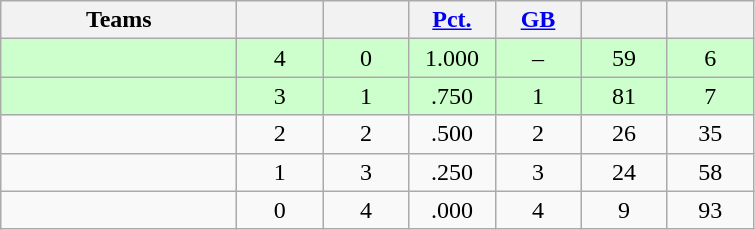<table class="wikitable" style="text-align:center;">
<tr>
<th width=150px>Teams</th>
<th width=50px></th>
<th width=50px></th>
<th width=50px><a href='#'>Pct.</a></th>
<th width=50px><a href='#'>GB</a></th>
<th width=50px></th>
<th width=50px></th>
</tr>
<tr style="background-color:#cfc">
<td align=left></td>
<td>4</td>
<td>0</td>
<td>1.000</td>
<td>–</td>
<td>59</td>
<td>6</td>
</tr>
<tr style="background-color:#cfc">
<td align=left></td>
<td>3</td>
<td>1</td>
<td>.750</td>
<td>1</td>
<td>81</td>
<td>7</td>
</tr>
<tr>
<td align=left></td>
<td>2</td>
<td>2</td>
<td>.500</td>
<td>2</td>
<td>26</td>
<td>35</td>
</tr>
<tr>
<td align=left></td>
<td>1</td>
<td>3</td>
<td>.250</td>
<td>3</td>
<td>24</td>
<td>58</td>
</tr>
<tr>
<td align=left></td>
<td>0</td>
<td>4</td>
<td>.000</td>
<td>4</td>
<td>9</td>
<td>93</td>
</tr>
</table>
